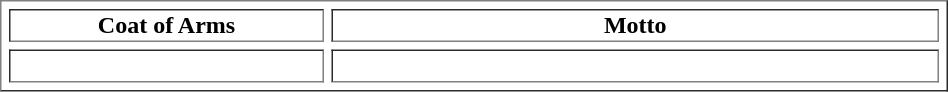<table border=1 cellspacing=5 width="50%">
<tr valign=top  align=center>
<td width="206"><strong>Coat of Arms</strong></td>
<td><strong>Motto</strong></td>
</tr>
<tr valign=top>
<td align=center></td>
<td><br></td>
</tr>
</table>
